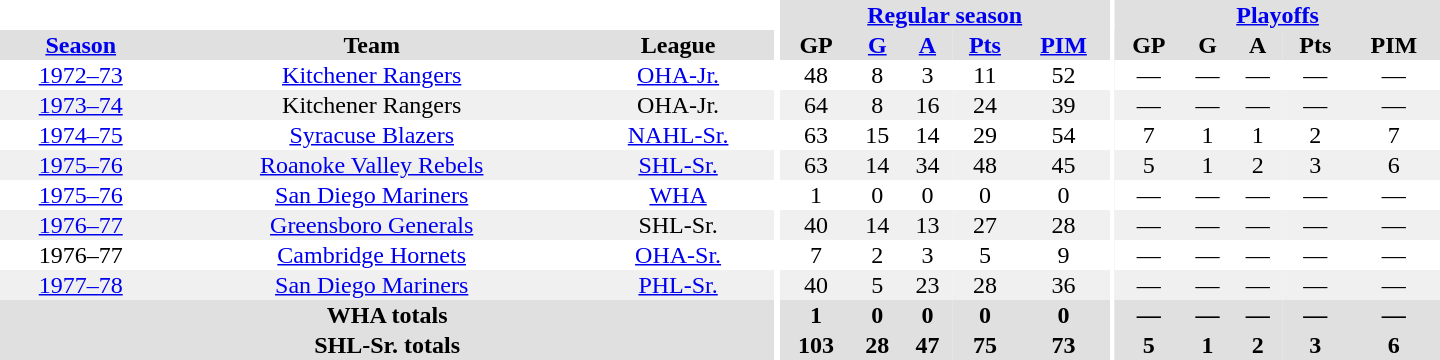<table border="0" cellpadding="1" cellspacing="0" style="text-align:center; width:60em">
<tr bgcolor="#e0e0e0">
<th colspan="3" bgcolor="#ffffff"></th>
<th rowspan="99" bgcolor="#ffffff"></th>
<th colspan="5"><a href='#'>Regular season</a></th>
<th rowspan="99" bgcolor="#ffffff"></th>
<th colspan="5"><a href='#'>Playoffs</a></th>
</tr>
<tr bgcolor="#e0e0e0">
<th><a href='#'>Season</a></th>
<th>Team</th>
<th>League</th>
<th>GP</th>
<th><a href='#'>G</a></th>
<th><a href='#'>A</a></th>
<th><a href='#'>Pts</a></th>
<th><a href='#'>PIM</a></th>
<th>GP</th>
<th>G</th>
<th>A</th>
<th>Pts</th>
<th>PIM</th>
</tr>
<tr>
<td><a href='#'>1972–73</a></td>
<td><a href='#'>Kitchener Rangers</a></td>
<td><a href='#'>OHA-Jr.</a></td>
<td>48</td>
<td>8</td>
<td>3</td>
<td>11</td>
<td>52</td>
<td>—</td>
<td>—</td>
<td>—</td>
<td>—</td>
<td>—</td>
</tr>
<tr bgcolor="#f0f0f0">
<td><a href='#'>1973–74</a></td>
<td>Kitchener Rangers</td>
<td>OHA-Jr.</td>
<td>64</td>
<td>8</td>
<td>16</td>
<td>24</td>
<td>39</td>
<td>—</td>
<td>—</td>
<td>—</td>
<td>—</td>
<td>—</td>
</tr>
<tr>
<td><a href='#'>1974–75</a></td>
<td><a href='#'>Syracuse Blazers</a></td>
<td><a href='#'>NAHL-Sr.</a></td>
<td>63</td>
<td>15</td>
<td>14</td>
<td>29</td>
<td>54</td>
<td>7</td>
<td>1</td>
<td>1</td>
<td>2</td>
<td>7</td>
</tr>
<tr bgcolor="#f0f0f0">
<td><a href='#'>1975–76</a></td>
<td><a href='#'>Roanoke Valley Rebels</a></td>
<td><a href='#'>SHL-Sr.</a></td>
<td>63</td>
<td>14</td>
<td>34</td>
<td>48</td>
<td>45</td>
<td>5</td>
<td>1</td>
<td>2</td>
<td>3</td>
<td>6</td>
</tr>
<tr>
<td><a href='#'>1975–76</a></td>
<td><a href='#'>San Diego Mariners</a></td>
<td><a href='#'>WHA</a></td>
<td>1</td>
<td>0</td>
<td>0</td>
<td>0</td>
<td>0</td>
<td>—</td>
<td>—</td>
<td>—</td>
<td>—</td>
<td>—</td>
</tr>
<tr bgcolor="#f0f0f0">
<td><a href='#'>1976–77</a></td>
<td><a href='#'>Greensboro Generals</a></td>
<td>SHL-Sr.</td>
<td>40</td>
<td>14</td>
<td>13</td>
<td>27</td>
<td>28</td>
<td>—</td>
<td>—</td>
<td>—</td>
<td>—</td>
<td>—</td>
</tr>
<tr>
<td>1976–77</td>
<td><a href='#'>Cambridge Hornets</a></td>
<td><a href='#'>OHA-Sr.</a></td>
<td>7</td>
<td>2</td>
<td>3</td>
<td>5</td>
<td>9</td>
<td>—</td>
<td>—</td>
<td>—</td>
<td>—</td>
<td>—</td>
</tr>
<tr bgcolor="#f0f0f0">
<td><a href='#'>1977–78</a></td>
<td><a href='#'>San Diego Mariners</a></td>
<td><a href='#'>PHL-Sr.</a></td>
<td>40</td>
<td>5</td>
<td>23</td>
<td>28</td>
<td>36</td>
<td>—</td>
<td>—</td>
<td>—</td>
<td>—</td>
<td>—</td>
</tr>
<tr>
</tr>
<tr ALIGN="center" bgcolor="#e0e0e0">
<th colspan="3">WHA totals</th>
<th ALIGN="center">1</th>
<th ALIGN="center">0</th>
<th ALIGN="center">0</th>
<th ALIGN="center">0</th>
<th ALIGN="center">0</th>
<th ALIGN="center">—</th>
<th ALIGN="center">—</th>
<th ALIGN="center">—</th>
<th ALIGN="center">—</th>
<th ALIGN="center">—</th>
</tr>
<tr>
</tr>
<tr ALIGN="center" bgcolor="#e0e0e0">
<th colspan="3">SHL-Sr. totals</th>
<th ALIGN="center">103</th>
<th ALIGN="center">28</th>
<th ALIGN="center">47</th>
<th ALIGN="center">75</th>
<th ALIGN="center">73</th>
<th ALIGN="center">5</th>
<th ALIGN="center">1</th>
<th ALIGN="center">2</th>
<th ALIGN="center">3</th>
<th ALIGN="center">6</th>
</tr>
</table>
